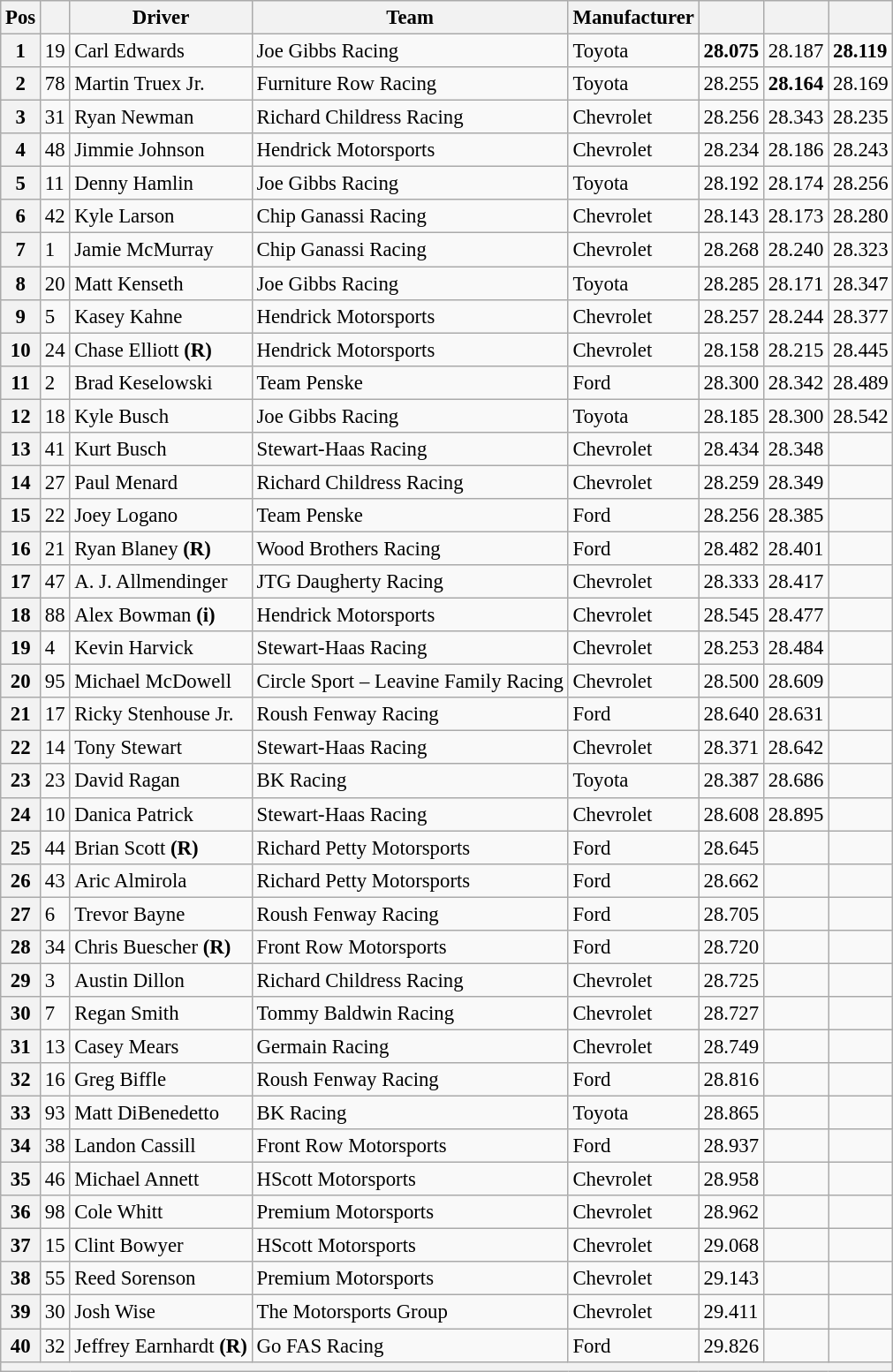<table class="wikitable" style="font-size:95%">
<tr>
<th>Pos</th>
<th></th>
<th>Driver</th>
<th>Team</th>
<th>Manufacturer</th>
<th></th>
<th></th>
<th></th>
</tr>
<tr>
<th>1</th>
<td>19</td>
<td>Carl Edwards</td>
<td>Joe Gibbs Racing</td>
<td>Toyota</td>
<td><strong>28.075</strong></td>
<td>28.187</td>
<td><strong>28.119</strong></td>
</tr>
<tr>
<th>2</th>
<td>78</td>
<td>Martin Truex Jr.</td>
<td>Furniture Row Racing</td>
<td>Toyota</td>
<td>28.255</td>
<td><strong>28.164</strong></td>
<td>28.169</td>
</tr>
<tr>
<th>3</th>
<td>31</td>
<td>Ryan Newman</td>
<td>Richard Childress Racing</td>
<td>Chevrolet</td>
<td>28.256</td>
<td>28.343</td>
<td>28.235</td>
</tr>
<tr>
<th>4</th>
<td>48</td>
<td>Jimmie Johnson</td>
<td>Hendrick Motorsports</td>
<td>Chevrolet</td>
<td>28.234</td>
<td>28.186</td>
<td>28.243</td>
</tr>
<tr>
<th>5</th>
<td>11</td>
<td>Denny Hamlin</td>
<td>Joe Gibbs Racing</td>
<td>Toyota</td>
<td>28.192</td>
<td>28.174</td>
<td>28.256</td>
</tr>
<tr>
<th>6</th>
<td>42</td>
<td>Kyle Larson</td>
<td>Chip Ganassi Racing</td>
<td>Chevrolet</td>
<td>28.143</td>
<td>28.173</td>
<td>28.280</td>
</tr>
<tr>
<th>7</th>
<td>1</td>
<td>Jamie McMurray</td>
<td>Chip Ganassi Racing</td>
<td>Chevrolet</td>
<td>28.268</td>
<td>28.240</td>
<td>28.323</td>
</tr>
<tr>
<th>8</th>
<td>20</td>
<td>Matt Kenseth</td>
<td>Joe Gibbs Racing</td>
<td>Toyota</td>
<td>28.285</td>
<td>28.171</td>
<td>28.347</td>
</tr>
<tr>
<th>9</th>
<td>5</td>
<td>Kasey Kahne</td>
<td>Hendrick Motorsports</td>
<td>Chevrolet</td>
<td>28.257</td>
<td>28.244</td>
<td>28.377</td>
</tr>
<tr>
<th>10</th>
<td>24</td>
<td>Chase Elliott <strong>(R)</strong></td>
<td>Hendrick Motorsports</td>
<td>Chevrolet</td>
<td>28.158</td>
<td>28.215</td>
<td>28.445</td>
</tr>
<tr>
<th>11</th>
<td>2</td>
<td>Brad Keselowski</td>
<td>Team Penske</td>
<td>Ford</td>
<td>28.300</td>
<td>28.342</td>
<td>28.489</td>
</tr>
<tr>
<th>12</th>
<td>18</td>
<td>Kyle Busch</td>
<td>Joe Gibbs Racing</td>
<td>Toyota</td>
<td>28.185</td>
<td>28.300</td>
<td>28.542</td>
</tr>
<tr>
<th>13</th>
<td>41</td>
<td>Kurt Busch</td>
<td>Stewart-Haas Racing</td>
<td>Chevrolet</td>
<td>28.434</td>
<td>28.348</td>
<td></td>
</tr>
<tr>
<th>14</th>
<td>27</td>
<td>Paul Menard</td>
<td>Richard Childress Racing</td>
<td>Chevrolet</td>
<td>28.259</td>
<td>28.349</td>
<td></td>
</tr>
<tr>
<th>15</th>
<td>22</td>
<td>Joey Logano</td>
<td>Team Penske</td>
<td>Ford</td>
<td>28.256</td>
<td>28.385</td>
<td></td>
</tr>
<tr>
<th>16</th>
<td>21</td>
<td>Ryan Blaney <strong>(R)</strong></td>
<td>Wood Brothers Racing</td>
<td>Ford</td>
<td>28.482</td>
<td>28.401</td>
<td></td>
</tr>
<tr>
<th>17</th>
<td>47</td>
<td>A. J. Allmendinger</td>
<td>JTG Daugherty Racing</td>
<td>Chevrolet</td>
<td>28.333</td>
<td>28.417</td>
<td></td>
</tr>
<tr>
<th>18</th>
<td>88</td>
<td>Alex Bowman <strong>(i)</strong></td>
<td>Hendrick Motorsports</td>
<td>Chevrolet</td>
<td>28.545</td>
<td>28.477</td>
<td></td>
</tr>
<tr>
<th>19</th>
<td>4</td>
<td>Kevin Harvick</td>
<td>Stewart-Haas Racing</td>
<td>Chevrolet</td>
<td>28.253</td>
<td>28.484</td>
<td></td>
</tr>
<tr>
<th>20</th>
<td>95</td>
<td>Michael McDowell</td>
<td>Circle Sport – Leavine Family Racing</td>
<td>Chevrolet</td>
<td>28.500</td>
<td>28.609</td>
<td></td>
</tr>
<tr>
<th>21</th>
<td>17</td>
<td>Ricky Stenhouse Jr.</td>
<td>Roush Fenway Racing</td>
<td>Ford</td>
<td>28.640</td>
<td>28.631</td>
<td></td>
</tr>
<tr>
<th>22</th>
<td>14</td>
<td>Tony Stewart</td>
<td>Stewart-Haas Racing</td>
<td>Chevrolet</td>
<td>28.371</td>
<td>28.642</td>
<td></td>
</tr>
<tr>
<th>23</th>
<td>23</td>
<td>David Ragan</td>
<td>BK Racing</td>
<td>Toyota</td>
<td>28.387</td>
<td>28.686</td>
<td></td>
</tr>
<tr>
<th>24</th>
<td>10</td>
<td>Danica Patrick</td>
<td>Stewart-Haas Racing</td>
<td>Chevrolet</td>
<td>28.608</td>
<td>28.895</td>
<td></td>
</tr>
<tr>
<th>25</th>
<td>44</td>
<td>Brian Scott <strong>(R)</strong></td>
<td>Richard Petty Motorsports</td>
<td>Ford</td>
<td>28.645</td>
<td></td>
<td></td>
</tr>
<tr>
<th>26</th>
<td>43</td>
<td>Aric Almirola</td>
<td>Richard Petty Motorsports</td>
<td>Ford</td>
<td>28.662</td>
<td></td>
<td></td>
</tr>
<tr>
<th>27</th>
<td>6</td>
<td>Trevor Bayne</td>
<td>Roush Fenway Racing</td>
<td>Ford</td>
<td>28.705</td>
<td></td>
<td></td>
</tr>
<tr>
<th>28</th>
<td>34</td>
<td>Chris Buescher <strong>(R)</strong></td>
<td>Front Row Motorsports</td>
<td>Ford</td>
<td>28.720</td>
<td></td>
<td></td>
</tr>
<tr>
<th>29</th>
<td>3</td>
<td>Austin Dillon</td>
<td>Richard Childress Racing</td>
<td>Chevrolet</td>
<td>28.725</td>
<td></td>
<td></td>
</tr>
<tr>
<th>30</th>
<td>7</td>
<td>Regan Smith</td>
<td>Tommy Baldwin Racing</td>
<td>Chevrolet</td>
<td>28.727</td>
<td></td>
<td></td>
</tr>
<tr>
<th>31</th>
<td>13</td>
<td>Casey Mears</td>
<td>Germain Racing</td>
<td>Chevrolet</td>
<td>28.749</td>
<td></td>
<td></td>
</tr>
<tr>
<th>32</th>
<td>16</td>
<td>Greg Biffle</td>
<td>Roush Fenway Racing</td>
<td>Ford</td>
<td>28.816</td>
<td></td>
<td></td>
</tr>
<tr>
<th>33</th>
<td>93</td>
<td>Matt DiBenedetto</td>
<td>BK Racing</td>
<td>Toyota</td>
<td>28.865</td>
<td></td>
<td></td>
</tr>
<tr>
<th>34</th>
<td>38</td>
<td>Landon Cassill</td>
<td>Front Row Motorsports</td>
<td>Ford</td>
<td>28.937</td>
<td></td>
<td></td>
</tr>
<tr>
<th>35</th>
<td>46</td>
<td>Michael Annett</td>
<td>HScott Motorsports</td>
<td>Chevrolet</td>
<td>28.958</td>
<td></td>
<td></td>
</tr>
<tr>
<th>36</th>
<td>98</td>
<td>Cole Whitt</td>
<td>Premium Motorsports</td>
<td>Chevrolet</td>
<td>28.962</td>
<td></td>
<td></td>
</tr>
<tr>
<th>37</th>
<td>15</td>
<td>Clint Bowyer</td>
<td>HScott Motorsports</td>
<td>Chevrolet</td>
<td>29.068</td>
<td></td>
<td></td>
</tr>
<tr>
<th>38</th>
<td>55</td>
<td>Reed Sorenson</td>
<td>Premium Motorsports</td>
<td>Chevrolet</td>
<td>29.143</td>
<td></td>
<td></td>
</tr>
<tr>
<th>39</th>
<td>30</td>
<td>Josh Wise</td>
<td>The Motorsports Group</td>
<td>Chevrolet</td>
<td>29.411</td>
<td></td>
<td></td>
</tr>
<tr>
<th>40</th>
<td>32</td>
<td>Jeffrey Earnhardt <strong>(R)</strong></td>
<td>Go FAS Racing</td>
<td>Ford</td>
<td>29.826</td>
<td></td>
<td></td>
</tr>
<tr>
<th colspan="8"></th>
</tr>
</table>
